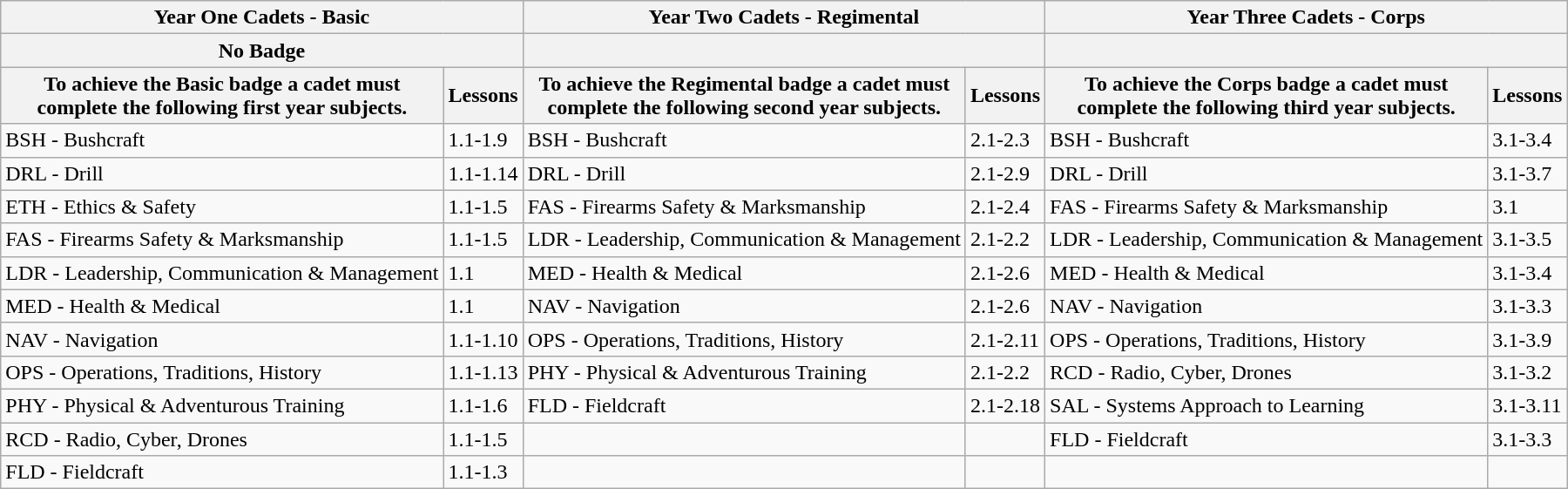<table class="wikitable">
<tr>
<th colspan="2">Year One Cadets - Basic</th>
<th colspan="2">Year Two Cadets - Regimental</th>
<th colspan="2">Year Three Cadets - Corps</th>
</tr>
<tr>
<th colspan="2">No Badge</th>
<th colspan="2"></th>
<th colspan="2"></th>
</tr>
<tr>
<th>To achieve the Basic badge a cadet must<br>complete the following first year subjects.</th>
<th>Lessons</th>
<th>To achieve the Regimental badge a cadet must<br>complete the following second year subjects.</th>
<th>Lessons</th>
<th>To achieve the Corps badge a cadet must<br>complete the following third year subjects.</th>
<th>Lessons</th>
</tr>
<tr>
<td>BSH - Bushcraft</td>
<td>1.1-1.9</td>
<td>BSH - Bushcraft</td>
<td>2.1-2.3</td>
<td>BSH - Bushcraft</td>
<td>3.1-3.4</td>
</tr>
<tr>
<td>DRL - Drill</td>
<td>1.1-1.14</td>
<td>DRL - Drill</td>
<td>2.1-2.9</td>
<td>DRL - Drill</td>
<td>3.1-3.7</td>
</tr>
<tr>
<td>ETH - Ethics & Safety</td>
<td>1.1-1.5</td>
<td>FAS - Firearms Safety & Marksmanship</td>
<td>2.1-2.4</td>
<td>FAS - Firearms Safety & Marksmanship</td>
<td>3.1</td>
</tr>
<tr>
<td>FAS - Firearms Safety & Marksmanship</td>
<td>1.1-1.5</td>
<td>LDR - Leadership, Communication & Management</td>
<td>2.1-2.2</td>
<td>LDR - Leadership, Communication & Management</td>
<td>3.1-3.5</td>
</tr>
<tr>
<td>LDR - Leadership, Communication & Management</td>
<td>1.1</td>
<td>MED - Health & Medical</td>
<td>2.1-2.6</td>
<td>MED - Health & Medical</td>
<td>3.1-3.4</td>
</tr>
<tr>
<td>MED - Health & Medical</td>
<td>1.1</td>
<td>NAV - Navigation</td>
<td>2.1-2.6</td>
<td>NAV - Navigation</td>
<td>3.1-3.3</td>
</tr>
<tr>
<td>NAV - Navigation</td>
<td>1.1-1.10</td>
<td>OPS - Operations, Traditions, History</td>
<td>2.1-2.11</td>
<td>OPS - Operations, Traditions, History</td>
<td>3.1-3.9</td>
</tr>
<tr>
<td>OPS - Operations, Traditions, History</td>
<td>1.1-1.13</td>
<td>PHY - Physical & Adventurous Training</td>
<td>2.1-2.2</td>
<td>RCD - Radio, Cyber, Drones</td>
<td>3.1-3.2</td>
</tr>
<tr>
<td>PHY - Physical & Adventurous Training</td>
<td>1.1-1.6</td>
<td>FLD - Fieldcraft</td>
<td>2.1-2.18</td>
<td>SAL - Systems Approach to Learning</td>
<td>3.1-3.11</td>
</tr>
<tr>
<td>RCD - Radio, Cyber, Drones</td>
<td>1.1-1.5</td>
<td></td>
<td></td>
<td>FLD - Fieldcraft</td>
<td>3.1-3.3</td>
</tr>
<tr>
<td>FLD - Fieldcraft</td>
<td>1.1-1.3</td>
<td></td>
<td></td>
<td></td>
<td></td>
</tr>
</table>
